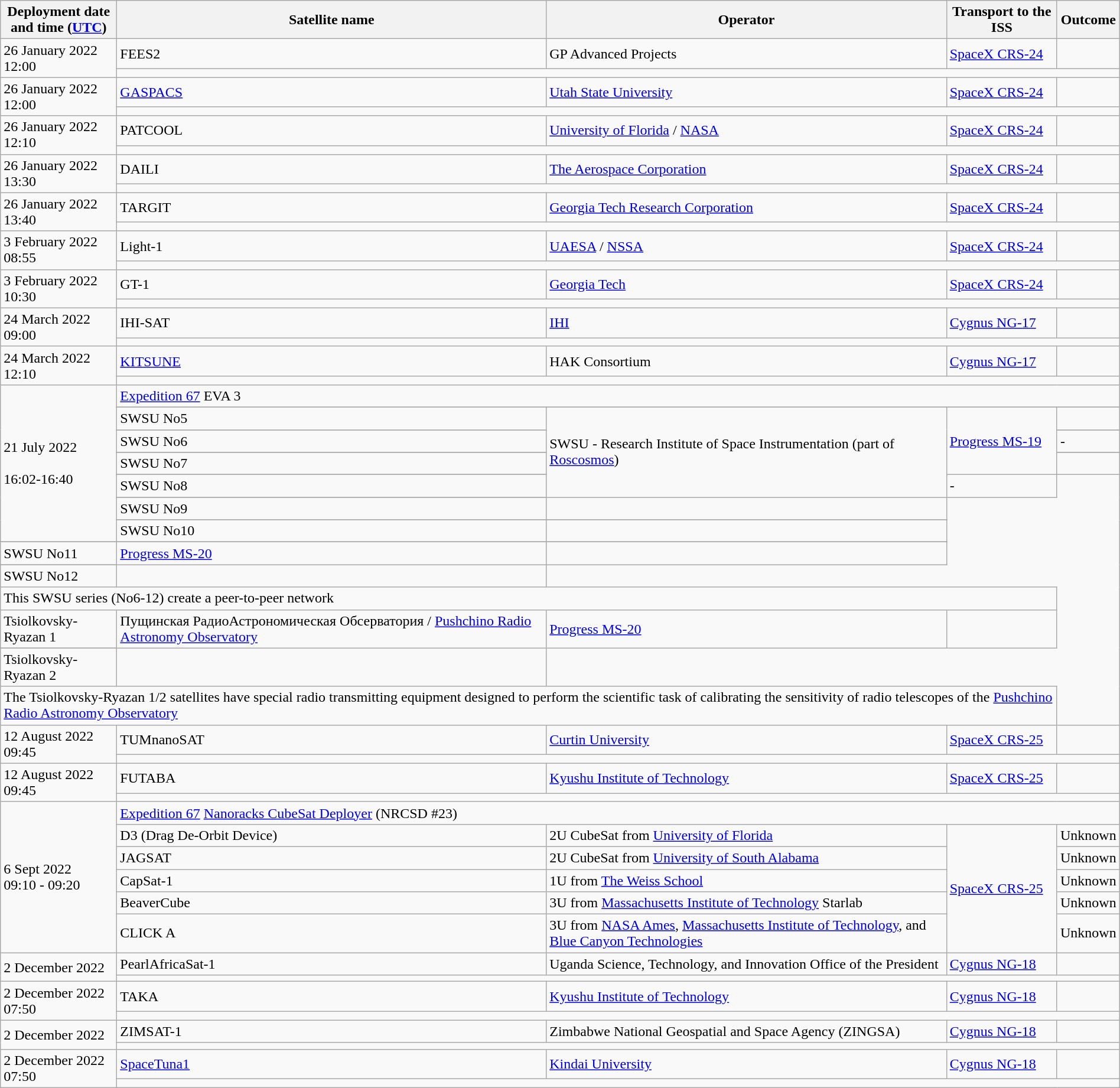<table class="wikitable sticky-header" style="width: 100%;">
<tr>
<th scope="col">Deployment date<br>and time (<a href='#'>UTC</a>)</th>
<th scope="col">Satellite name</th>
<th scope="col">Operator</th>
<th scope="col">Transport to the ISS</th>
<th scope="col">Outcome</th>
</tr>
<tr>
<td rowspan=2>26 January 2022 <br> 12:00</td>
<td> FEES2</td>
<td>GP Advanced Projects</td>
<td><a href='#'>SpaceX CRS-24</a></td>
<td></td>
</tr>
<tr>
<td colspan=4></td>
</tr>
<tr>
<td rowspan=2>26 January 2022 <br> 12:00</td>
<td> <a href='#'>GASPACS</a></td>
<td><a href='#'>Utah State University</a></td>
<td><a href='#'>SpaceX CRS-24</a></td>
<td></td>
</tr>
<tr>
<td colspan=4></td>
</tr>
<tr>
<td rowspan=2>26 January 2022 <br> 12:10</td>
<td> PATCOOL</td>
<td><a href='#'>University of Florida</a> / <a href='#'>NASA</a></td>
<td><a href='#'>SpaceX CRS-24</a></td>
<td></td>
</tr>
<tr>
<td colspan=4></td>
</tr>
<tr>
<td rowspan=2>26 January 2022 <br> 13:30</td>
<td> DAILI</td>
<td><a href='#'>The Aerospace Corporation</a></td>
<td><a href='#'>SpaceX CRS-24</a></td>
<td></td>
</tr>
<tr>
<td colspan=4></td>
</tr>
<tr>
<td rowspan=2>26 January 2022 <br> 13:40</td>
<td> TARGIT</td>
<td><a href='#'>Georgia Tech Research Corporation</a></td>
<td><a href='#'>SpaceX CRS-24</a></td>
<td></td>
</tr>
<tr>
<td colspan=4></td>
</tr>
<tr>
<td rowspan=2>3 February 2022 <br> 08:55</td>
<td>  Light-1</td>
<td><a href='#'>UAESA</a> / <a href='#'>NSSA</a></td>
<td><a href='#'>SpaceX CRS-24</a></td>
<td></td>
</tr>
<tr>
<td colspan=4></td>
</tr>
<tr>
<td rowspan=2>3 February 2022 <br> 10:30</td>
<td> GT-1</td>
<td><a href='#'>Georgia Tech</a></td>
<td><a href='#'>SpaceX CRS-24</a></td>
<td></td>
</tr>
<tr>
<td colspan=4></td>
</tr>
<tr>
<td rowspan=2>24 March 2022 <br> 09:00</td>
<td> IHI-SAT</td>
<td><a href='#'>IHI</a></td>
<td><a href='#'>Cygnus NG-17</a></td>
<td></td>
</tr>
<tr>
<td colspan=4></td>
</tr>
<tr>
<td rowspan=2>24 March 2022 <br> 12:10</td>
<td> <a href='#'>KITSUNE</a></td>
<td>HAK Consortium</td>
<td><a href='#'>Cygnus NG-17</a></td>
<td></td>
</tr>
<tr>
<td colspan=4></td>
</tr>
<tr>
<td rowspan=13>21 July 2022<br><br>16:02-16:40</td>
<td colspan=4><a href='#'>Expedition 67</a> EVA 3</td>
</tr>
<tr>
</tr>
<tr>
<td> SWSU No5</td>
<td rowspan=8>SWSU - Research Institute of Space Instrumentation (part of <a href='#'>Roscosmos</a>)</td>
<td rowspan=6><a href='#'>Progress MS-19</a></td>
<td></td>
</tr>
<tr>
</tr>
<tr>
<td> SWSU No6</td>
<td>-</td>
</tr>
<tr>
</tr>
<tr>
<td> SWSU No7</td>
<td></td>
</tr>
<tr>
</tr>
<tr>
<td> SWSU No8</td>
<td>-</td>
</tr>
<tr>
</tr>
<tr>
<td> SWSU No9</td>
<td></td>
</tr>
<tr>
</tr>
<tr>
<td> SWSU No10</td>
<td></td>
</tr>
<tr>
</tr>
<tr>
<td> SWSU No11</td>
<td rowspan=2><a href='#'>Progress MS-20</a></td>
<td></td>
</tr>
<tr>
</tr>
<tr>
<td> SWSU No12</td>
<td></td>
</tr>
<tr>
<td colspan=4>This SWSU series (No6-12) create a peer-to-peer network </td>
</tr>
<tr>
<td> Tsiolkovsky-Ryazan 1</td>
<td rowspan=2>Пущинская РадиоАстрономическая Обсерватория / <a href='#'>Pushchino Radio Astronomy Observatory</a></td>
<td rowspan=2><a href='#'>Progress MS-20</a></td>
<td></td>
</tr>
<tr>
</tr>
<tr>
<td> Tsiolkovsky-Ryazan 2</td>
<td></td>
</tr>
<tr>
<td colspan=4>The Tsiolkovsky-Ryazan 1/2 satellites have special radio transmitting equipment designed to perform the scientific task of calibrating the sensitivity of radio telescopes of the <a href='#'>Pushchino Radio Astronomy Observatory</a></td>
</tr>
<tr>
<td rowspan=2>12 August 2022 <br> 09:45</td>
<td> TUMnanoSAT</td>
<td><a href='#'>Curtin University</a></td>
<td><a href='#'>SpaceX CRS-25</a></td>
<td></td>
</tr>
<tr>
<td colspan=4></td>
</tr>
<tr>
<td rowspan=2>12 August 2022 <br> 09:45</td>
<td> FUTABA</td>
<td><a href='#'>Kyushu Institute of Technology</a></td>
<td><a href='#'>SpaceX CRS-25</a></td>
<td></td>
</tr>
<tr>
<td colspan=4></td>
</tr>
<tr>
<td rowspan=6>6 Sept 2022<br>09:10 - 09:20</td>
<td colspan=4><a href='#'>Expedition 67</a> <a href='#'>Nanoracks CubeSat Deployer</a> (NRCSD #23)</td>
</tr>
<tr>
<td> D3 (Drag De-Orbit Device)</td>
<td>2U CubeSat from <a href='#'>University of Florida</a></td>
<td rowspan=5><a href='#'>SpaceX CRS-25</a></td>
<td>Unknown</td>
</tr>
<tr>
<td> JAGSAT</td>
<td>2U CubeSat from <a href='#'>University of South Alabama</a></td>
<td>Unknown</td>
</tr>
<tr>
<td> CapSat-1</td>
<td>1U from <a href='#'>The Weiss School</a></td>
<td>Unknown</td>
</tr>
<tr>
<td> BeaverCube</td>
<td>3U from <a href='#'>Massachusetts Institute of Technology</a> Starlab</td>
<td>Unknown</td>
</tr>
<tr>
<td> CLICK A</td>
<td>3U from <a href='#'>NASA Ames</a>, <a href='#'>Massachusetts Institute of Technology</a>, and <a href='#'>Blue Canyon Technologies</a></td>
<td>Unknown</td>
</tr>
<tr>
<td rowspan=2>2 December 2022</td>
<td> PearlAfricaSat-1</td>
<td>Uganda Science, Technology, and Innovation Office of the President</td>
<td><a href='#'>Cygnus NG-18</a></td>
</tr>
<tr>
<td colspan=4></td>
</tr>
<tr>
<td rowspan=2>2 December 2022 <br> 07:50</td>
<td> TAKA</td>
<td><a href='#'>Kyushu Institute of Technology</a></td>
<td><a href='#'>Cygnus NG-18</a></td>
<td></td>
</tr>
<tr>
<td colspan=4></td>
</tr>
<tr>
<td rowspan=2>2 December 2022</td>
<td> ZIMSAT-1</td>
<td>Zimbabwe National Geospatial and Space Agency (ZINGSA)</td>
<td><a href='#'>Cygnus NG-18</a></td>
<td></td>
</tr>
<tr>
<td colspan=4></td>
</tr>
<tr>
<td rowspan=2>2 December 2022 <br> 07:50</td>
<td> <a href='#'>SpaceTuna1</a></td>
<td><a href='#'>Kindai University</a></td>
<td><a href='#'>Cygnus NG-18</a></td>
<td></td>
</tr>
<tr>
<td colspan=4></td>
</tr>
</table>
